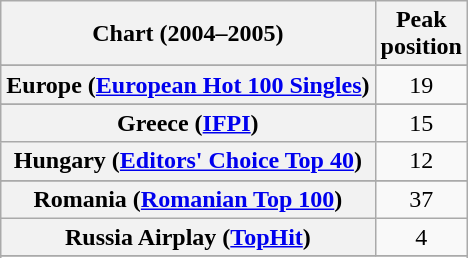<table class="wikitable sortable plainrowheaders" style="text-align:center">
<tr>
<th scope="col">Chart (2004–2005)</th>
<th scope="col">Peak<br>position</th>
</tr>
<tr>
</tr>
<tr>
</tr>
<tr>
</tr>
<tr>
</tr>
<tr>
</tr>
<tr>
<th scope="row">Europe (<a href='#'>European Hot 100 Singles</a>)</th>
<td>19</td>
</tr>
<tr>
</tr>
<tr>
<th scope="row">Greece (<a href='#'>IFPI</a>)</th>
<td>15</td>
</tr>
<tr>
<th scope="row">Hungary (<a href='#'>Editors' Choice Top 40</a>)</th>
<td>12</td>
</tr>
<tr>
</tr>
<tr>
<th scope="row">Romania (<a href='#'>Romanian Top 100</a>)</th>
<td>37</td>
</tr>
<tr>
<th scope="row">Russia Airplay (<a href='#'>TopHit</a>)</th>
<td>4</td>
</tr>
<tr>
</tr>
<tr>
</tr>
<tr>
</tr>
<tr>
</tr>
</table>
